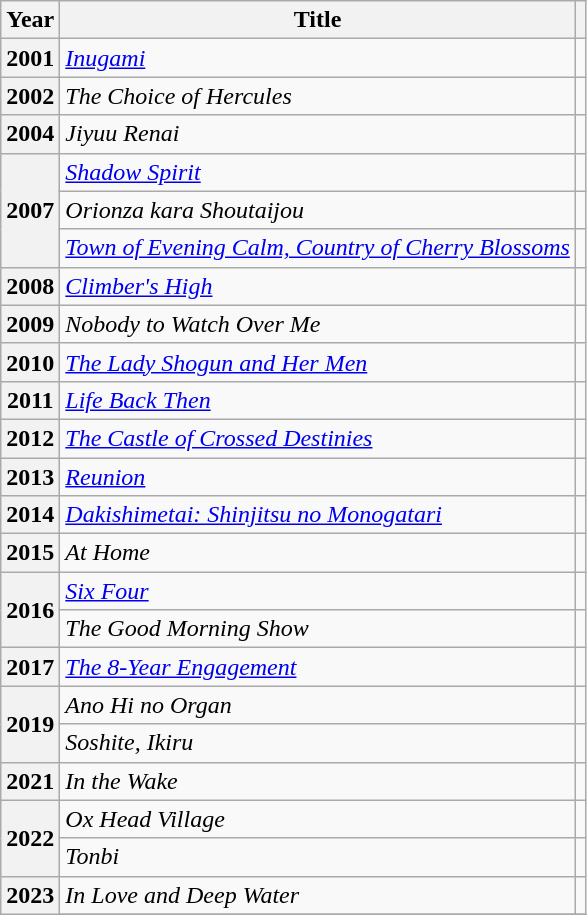<table class="wikitable">
<tr>
<th>Year</th>
<th>Title</th>
<th></th>
</tr>
<tr>
<th>2001</th>
<td><em><a href='#'>Inugami</a></em></td>
<td></td>
</tr>
<tr>
<th>2002</th>
<td><em>The Choice of Hercules</em></td>
<td></td>
</tr>
<tr>
<th>2004</th>
<td><em>Jiyuu Renai</em></td>
<td></td>
</tr>
<tr>
<th rowspan="3">2007</th>
<td><em><a href='#'>Shadow Spirit</a></em></td>
<td></td>
</tr>
<tr>
<td><em>Orionza kara Shoutaijou</em></td>
<td></td>
</tr>
<tr>
<td><em><a href='#'>Town of Evening Calm, Country of Cherry Blossoms</a></em></td>
<td></td>
</tr>
<tr>
<th>2008</th>
<td><em><a href='#'>Climber's High</a></em></td>
<td></td>
</tr>
<tr>
<th>2009</th>
<td><em>Nobody to Watch Over Me</em></td>
<td></td>
</tr>
<tr>
<th>2010</th>
<td><em><a href='#'>The Lady Shogun and Her Men</a></em></td>
<td></td>
</tr>
<tr>
<th>2011</th>
<td><em><a href='#'>Life Back Then</a></em></td>
<td></td>
</tr>
<tr>
<th>2012</th>
<td><em><a href='#'>The Castle of Crossed Destinies</a></em></td>
<td></td>
</tr>
<tr>
<th>2013</th>
<td><em><a href='#'>Reunion</a></em></td>
<td></td>
</tr>
<tr>
<th>2014</th>
<td><em><a href='#'>Dakishimetai: Shinjitsu no Monogatari</a></em></td>
<td></td>
</tr>
<tr>
<th>2015</th>
<td><em>At Home</em></td>
<td></td>
</tr>
<tr>
<th rowspan="2">2016</th>
<td><em><a href='#'>Six Four</a></em></td>
<td></td>
</tr>
<tr>
<td><em>The Good Morning Show</em></td>
<td></td>
</tr>
<tr>
<th>2017</th>
<td><em><a href='#'>The 8-Year Engagement</a></em></td>
<td></td>
</tr>
<tr>
<th rowspan="2">2019</th>
<td><em>Ano Hi no Organ</em></td>
<td></td>
</tr>
<tr>
<td><em>Soshite, Ikiru</em></td>
<td></td>
</tr>
<tr>
<th>2021</th>
<td><em>In the Wake</em></td>
<td></td>
</tr>
<tr>
<th rowspan="2">2022</th>
<td><em>Ox Head Village</em></td>
<td></td>
</tr>
<tr>
<td><em>Tonbi</em></td>
<td></td>
</tr>
<tr>
<th rowspan="2">2023</th>
<td><em>In Love and Deep Water</em></td>
<td></td>
</tr>
<tr>
</tr>
</table>
